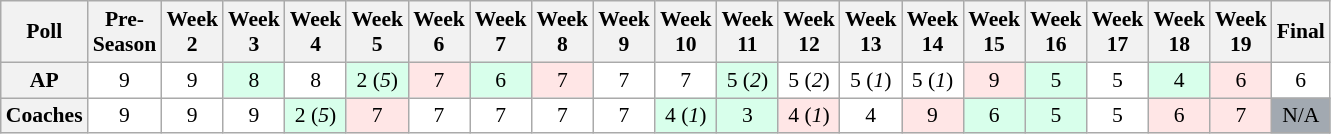<table class="wikitable" style="white-space:nowrap;font-size:90%">
<tr>
<th>Poll</th>
<th>Pre-<br>Season</th>
<th>Week<br>2</th>
<th>Week<br>3</th>
<th>Week<br>4</th>
<th>Week<br>5</th>
<th>Week<br>6</th>
<th>Week<br>7</th>
<th>Week<br>8</th>
<th>Week<br>9</th>
<th>Week<br>10</th>
<th>Week<br>11</th>
<th>Week<br>12</th>
<th>Week<br>13</th>
<th>Week<br>14</th>
<th>Week<br>15</th>
<th>Week<br>16</th>
<th>Week<br>17</th>
<th>Week<br>18</th>
<th>Week<br>19</th>
<th>Final</th>
</tr>
<tr style="text-align:center;">
<th>AP</th>
<td style="background:#FFF;">9</td>
<td style="background:#FFF;">9</td>
<td style="background:#D8FFEB;">8</td>
<td style="background:#FFF;">8</td>
<td style="background:#D8FFEB;">2 (<em>5</em>)</td>
<td style="background:#FFE6E6;">7</td>
<td style="background:#D8FFEB;">6</td>
<td style="background:#FFE6E6;">7</td>
<td style="background:#FFF;">7</td>
<td style="background:#FFF;">7</td>
<td style="background:#D8FFEB;">5 (<em>2</em>)</td>
<td style="background:#FFF;">5 (<em>2</em>)</td>
<td style="background:#FFF;">5 (<em>1</em>)</td>
<td style="background:#FFF;">5 (<em>1</em>)</td>
<td style="background:#FFE6E6;">9</td>
<td style="background:#D8FFEB;">5</td>
<td style="background:#FFF;">5</td>
<td style="background:#D8FFEB;">4</td>
<td style="background:#FFE6E6;">6</td>
<td style="background:#FFF;">6</td>
</tr>
<tr style="text-align:center;">
<th>Coaches</th>
<td style="background:#FFF;">9</td>
<td style="background:#FFF;">9</td>
<td style="background:#FFF;">9</td>
<td style="background:#D8FFEB;">2 (<em>5</em>)</td>
<td style="background:#FFE6E6;">7</td>
<td style="background:#FFF;">7</td>
<td style="background:#FFF;">7</td>
<td style="background:#FFF;">7</td>
<td style="background:#FFF;">7</td>
<td style="background:#D8FFEB;">4 (<em>1</em>)</td>
<td style="background:#D8FFEB;">3</td>
<td style="background:#FFE6E6;">4 (<em>1</em>)</td>
<td style="background:#FFF;">4</td>
<td style="background:#FFE6E6;">9</td>
<td style="background:#D8FFEB;">6</td>
<td style="background:#D8FFEB;">5</td>
<td style="background:#FFF;">5</td>
<td style="background:#FFE6E6;">6</td>
<td style="background:#FFE6E6;">7</td>
<td style="background:#a2a9b1;">N/A</td>
</tr>
</table>
